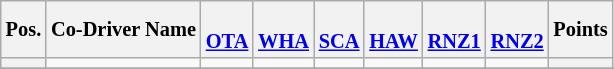<table class="wikitable" style=font-size:85%;>
<tr>
<th>Pos.</th>
<th>Co-Driver Name</th>
<th><br><a href='#'>OTA</a></th>
<th><br><a href='#'>WHA</a></th>
<th><br><a href='#'>SCA</a></th>
<th><br><a href='#'>HAW</a></th>
<th><br><a href='#'>RNZ1</a></th>
<th><br><a href='#'>RNZ2</a></th>
<th>Points</th>
</tr>
<tr>
<th></th>
<td></td>
<td align=center style=background:#;></td>
<td align=center style=background:#;></td>
<td align=center style=background:#;></td>
<td align=center style=background:#;></td>
<td align=center style=background:#;></td>
<td align=center style=background:#;></td>
<th></th>
</tr>
<tr>
</tr>
</table>
